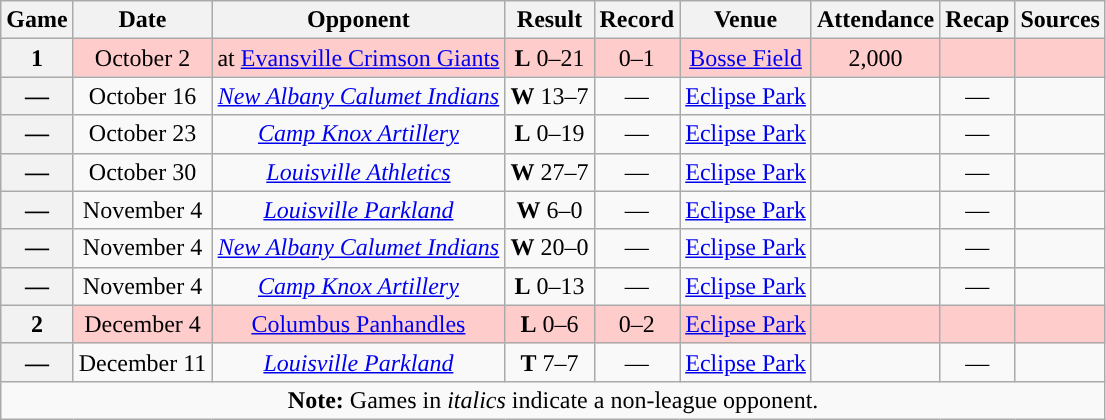<table class="wikitable" style="text-align:center">
<tr>
<th>Game</th>
<th>Date</th>
<th>Opponent</th>
<th>Result</th>
<th>Record</th>
<th>Venue</th>
<th>Attendance</th>
<th>Recap</th>
<th>Sources</th>
</tr>
<tr style="background:#fcc">
<th>1</th>
<td>October 2</td>
<td>at <a href='#'>Evansville Crimson Giants</a></td>
<td><strong>L</strong> 0–21</td>
<td>0–1</td>
<td><a href='#'>Bosse Field</a></td>
<td>2,000 </td>
<td></td>
<td></td>
</tr>
<tr>
<th>—</th>
<td>October 16</td>
<td><em><a href='#'>New Albany Calumet Indians</a></em></td>
<td><strong>W</strong> 13–7</td>
<td>—</td>
<td><a href='#'>Eclipse Park</a></td>
<td></td>
<td>—</td>
<td></td>
</tr>
<tr>
<th>—</th>
<td>October 23</td>
<td><em><a href='#'>Camp Knox Artillery</a></em></td>
<td><strong>L</strong> 0–19</td>
<td>—</td>
<td><a href='#'>Eclipse Park</a></td>
<td></td>
<td>—</td>
<td></td>
</tr>
<tr>
<th>—</th>
<td>October 30</td>
<td><em><a href='#'>Louisville Athletics</a></em></td>
<td><strong>W</strong> 27–7</td>
<td>—</td>
<td><a href='#'>Eclipse Park</a></td>
<td></td>
<td>—</td>
<td></td>
</tr>
<tr>
<th>—</th>
<td>November 4</td>
<td><em><a href='#'>Louisville Parkland</a></em></td>
<td><strong>W</strong> 6–0</td>
<td>—</td>
<td><a href='#'>Eclipse Park</a></td>
<td></td>
<td>—</td>
<td></td>
</tr>
<tr>
<th>—</th>
<td>November 4</td>
<td><em><a href='#'>New Albany Calumet Indians</a></em></td>
<td><strong>W</strong> 20–0</td>
<td>—</td>
<td><a href='#'>Eclipse Park</a></td>
<td></td>
<td>—</td>
<td></td>
</tr>
<tr>
<th>—</th>
<td>November 4</td>
<td><em><a href='#'>Camp Knox Artillery</a></em></td>
<td><strong>L</strong> 0–13</td>
<td>—</td>
<td><a href='#'>Eclipse Park</a></td>
<td></td>
<td>—</td>
<td></td>
</tr>
<tr style="background:#fcc">
<th>2</th>
<td>December 4</td>
<td><a href='#'>Columbus Panhandles</a></td>
<td><strong>L</strong> 0–6</td>
<td>0–2</td>
<td><a href='#'>Eclipse Park</a></td>
<td></td>
<td></td>
<td></td>
</tr>
<tr>
<th>—</th>
<td>December 11</td>
<td><em><a href='#'>Louisville Parkland</a></em></td>
<td><strong>T</strong> 7–7</td>
<td>—</td>
<td><a href='#'>Eclipse Park</a></td>
<td></td>
<td>—</td>
<td></td>
</tr>
<tr>
<td colspan="10"><strong>Note:</strong> Games in <em>italics</em> indicate a non-league opponent.</td>
</tr>
</table>
